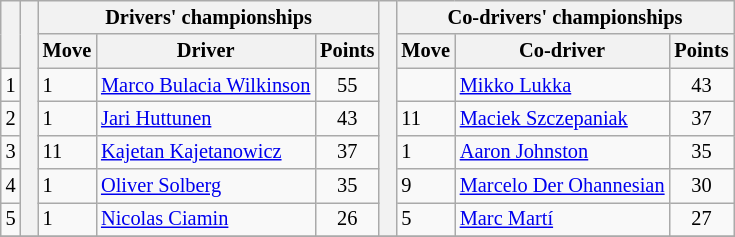<table class="wikitable" style="font-size:85%;">
<tr>
<th rowspan="2"></th>
<th rowspan="7" style="width:5px;"></th>
<th colspan="3">Drivers' championships</th>
<th rowspan="7" style="width:5px;"></th>
<th colspan="3">Co-drivers' championships</th>
</tr>
<tr>
<th>Move</th>
<th>Driver</th>
<th>Points</th>
<th>Move</th>
<th>Co-driver</th>
<th>Points</th>
</tr>
<tr>
<td align="center">1</td>
<td> 1</td>
<td><a href='#'>Marco Bulacia Wilkinson</a></td>
<td align="center">55</td>
<td></td>
<td><a href='#'>Mikko Lukka</a></td>
<td align="center">43</td>
</tr>
<tr>
<td align="center">2</td>
<td> 1</td>
<td><a href='#'>Jari Huttunen</a></td>
<td align="center">43</td>
<td> 11</td>
<td nowrap><a href='#'>Maciek Szczepaniak</a></td>
<td align="center">37</td>
</tr>
<tr>
<td align="center">3</td>
<td> 11</td>
<td><a href='#'>Kajetan Kajetanowicz</a></td>
<td align="center">37</td>
<td> 1</td>
<td><a href='#'>Aaron Johnston</a></td>
<td align="center">35</td>
</tr>
<tr>
<td align="center">4</td>
<td> 1</td>
<td><a href='#'>Oliver Solberg</a></td>
<td align="center">35</td>
<td> 9</td>
<td><a href='#'>Marcelo Der Ohannesian</a></td>
<td align="center">30</td>
</tr>
<tr>
<td align="center">5</td>
<td> 1</td>
<td><a href='#'>Nicolas Ciamin</a></td>
<td align="center">26</td>
<td> 5</td>
<td><a href='#'>Marc Martí</a></td>
<td align="center">27</td>
</tr>
<tr>
</tr>
</table>
